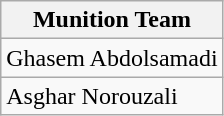<table class="wikitable" "align: right;">
<tr>
<th>Munition Team</th>
</tr>
<tr>
<td> Ghasem Abdolsamadi</td>
</tr>
<tr>
<td> Asghar Norouzali<br></td>
</tr>
</table>
